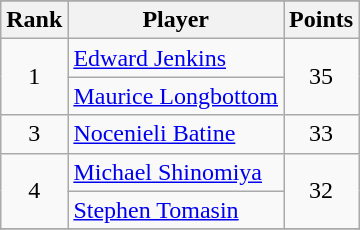<table class="wikitable sortable">
<tr>
</tr>
<tr>
<th>Rank</th>
<th>Player</th>
<th>Points</th>
</tr>
<tr>
<td align=center rowspan=2>1</td>
<td> <a href='#'>Edward Jenkins</a></td>
<td align=center rowspan=2>35</td>
</tr>
<tr>
<td> <a href='#'>Maurice Longbottom</a></td>
</tr>
<tr>
<td align=center>3</td>
<td> <a href='#'>Nocenieli Batine</a></td>
<td align=center>33</td>
</tr>
<tr>
<td align=center rowspan=2>4</td>
<td> <a href='#'>Michael Shinomiya</a></td>
<td align=center rowspan=2>32</td>
</tr>
<tr>
<td> <a href='#'>Stephen Tomasin</a></td>
</tr>
<tr>
</tr>
</table>
